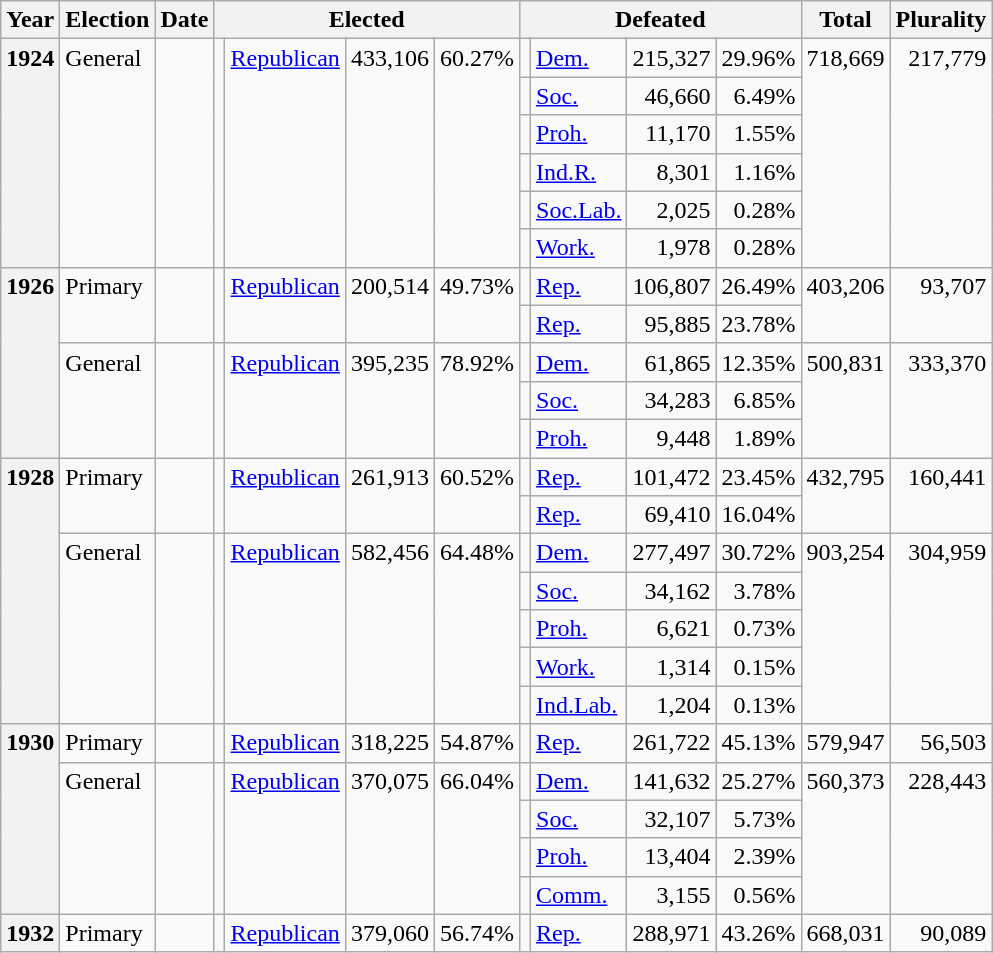<table class=wikitable>
<tr>
<th>Year</th>
<th>Election</th>
<th>Date</th>
<th ! colspan="4">Elected</th>
<th ! colspan="4">Defeated</th>
<th>Total</th>
<th>Plurality</th>
</tr>
<tr>
<th rowspan="6" valign="top">1924</th>
<td rowspan="6" valign="top">General</td>
<td rowspan="6" valign="top"></td>
<td rowspan="6" valign="top"></td>
<td rowspan="6" valign="top" ><a href='#'>Republican</a></td>
<td rowspan="6" valign="top" align="right">433,106</td>
<td rowspan="6" valign="top" align="right">60.27%</td>
<td valign="top"></td>
<td valign="top" ><a href='#'>Dem.</a></td>
<td valign="top" align="right">215,327</td>
<td valign="top" align="right">29.96%</td>
<td rowspan="6" valign="top" align="right">718,669</td>
<td rowspan="6" valign="top" align="right">217,779</td>
</tr>
<tr>
<td valign="top"></td>
<td valign="top" ><a href='#'>Soc.</a></td>
<td valign="top" align="right">46,660</td>
<td valign="top" align="right">6.49%</td>
</tr>
<tr>
<td valign="top"></td>
<td valign="top" ><a href='#'>Proh.</a></td>
<td valign="top" align="right">11,170</td>
<td valign="top" align="right">1.55%</td>
</tr>
<tr>
<td valign="top"></td>
<td valign="top" ><a href='#'>Ind.R.</a></td>
<td valign="top" align="right">8,301</td>
<td valign="top" align="right">1.16%</td>
</tr>
<tr>
<td valign="top"></td>
<td valign="top" ><a href='#'>Soc.Lab.</a></td>
<td valign="top" align="right">2,025</td>
<td valign="top" align="right">0.28%</td>
</tr>
<tr>
<td valign="top"></td>
<td valign="top" ><a href='#'>Work.</a></td>
<td valign="top" align="right">1,978</td>
<td valign="top" align="right">0.28%</td>
</tr>
<tr>
<th rowspan="5" valign="top">1926</th>
<td rowspan="2" valign="top">Primary</td>
<td rowspan="2" valign="top"></td>
<td rowspan="2" valign="top"></td>
<td rowspan="2" valign="top" ><a href='#'>Republican</a></td>
<td rowspan="2" valign="top" align="right">200,514</td>
<td rowspan="2" valign="top" align="right">49.73%</td>
<td valign="top"></td>
<td valign="top" ><a href='#'>Rep.</a></td>
<td valign="top" align="right">106,807</td>
<td valign="top" align="right">26.49%</td>
<td rowspan="2" valign="top" align="right">403,206</td>
<td rowspan="2" valign="top" align="right">93,707</td>
</tr>
<tr>
<td valign="top"></td>
<td valign="top" ><a href='#'>Rep.</a></td>
<td valign="top" align="right">95,885</td>
<td valign="top" align="right">23.78%</td>
</tr>
<tr>
<td rowspan="3" valign="top">General</td>
<td rowspan="3" valign="top"></td>
<td rowspan="3" valign="top"></td>
<td rowspan="3" valign="top" ><a href='#'>Republican</a></td>
<td rowspan="3" valign="top" align="right">395,235</td>
<td rowspan="3" valign="top" align="right">78.92%</td>
<td valign="top"></td>
<td valign="top" ><a href='#'>Dem.</a></td>
<td valign="top" align="right">61,865</td>
<td valign="top" align="right">12.35%</td>
<td rowspan="3" valign="top" align="right">500,831</td>
<td rowspan="3" valign="top" align="right">333,370</td>
</tr>
<tr>
<td valign="top"></td>
<td valign="top" ><a href='#'>Soc.</a></td>
<td valign="top" align="right">34,283</td>
<td valign="top" align="right">6.85%</td>
</tr>
<tr>
<td valign="top"></td>
<td valign="top" ><a href='#'>Proh.</a></td>
<td valign="top" align="right">9,448</td>
<td valign="top" align="right">1.89%</td>
</tr>
<tr>
<th rowspan="7" valign="top">1928</th>
<td rowspan="2" valign="top">Primary</td>
<td rowspan="2" valign="top"></td>
<td rowspan="2" valign="top"></td>
<td rowspan="2" valign="top" ><a href='#'>Republican</a></td>
<td rowspan="2" valign="top" align="right">261,913</td>
<td rowspan="2" valign="top" align="right">60.52%</td>
<td valign="top"></td>
<td valign="top" ><a href='#'>Rep.</a></td>
<td valign="top" align="right">101,472</td>
<td valign="top" align="right">23.45%</td>
<td rowspan="2" valign="top" align="right">432,795</td>
<td rowspan="2" valign="top" align="right">160,441</td>
</tr>
<tr>
<td valign="top"></td>
<td valign="top" ><a href='#'>Rep.</a></td>
<td valign="top" align="right">69,410</td>
<td valign="top" align="right">16.04%</td>
</tr>
<tr>
<td rowspan="5" valign="top">General</td>
<td rowspan="5" valign="top"></td>
<td rowspan="5" valign="top"></td>
<td rowspan="5" valign="top" ><a href='#'>Republican</a></td>
<td rowspan="5" valign="top" align="right">582,456</td>
<td rowspan="5" valign="top" align="right">64.48%</td>
<td valign="top"></td>
<td valign="top" ><a href='#'>Dem.</a></td>
<td valign="top" align="right">277,497</td>
<td valign="top" align="right">30.72%</td>
<td rowspan="5" valign="top" align="right">903,254</td>
<td rowspan="5" valign="top" align="right">304,959</td>
</tr>
<tr>
<td valign="top"></td>
<td valign="top" ><a href='#'>Soc.</a></td>
<td valign="top" align="right">34,162</td>
<td valign="top" align="right">3.78%</td>
</tr>
<tr>
<td valign="top"></td>
<td valign="top" ><a href='#'>Proh.</a></td>
<td valign="top" align="right">6,621</td>
<td valign="top" align="right">0.73%</td>
</tr>
<tr>
<td valign="top"></td>
<td valign="top" ><a href='#'>Work.</a></td>
<td valign="top" align="right">1,314</td>
<td valign="top" align="right">0.15%</td>
</tr>
<tr>
<td valign="top"></td>
<td valign="top" ><a href='#'>Ind.Lab.</a></td>
<td valign="top" align="right">1,204</td>
<td valign="top" align="right">0.13%</td>
</tr>
<tr>
<th rowspan="5" valign="top">1930</th>
<td valign="top">Primary</td>
<td valign="top"></td>
<td valign="top"></td>
<td valign="top" ><a href='#'>Republican</a></td>
<td valign="top" align="right">318,225</td>
<td valign="top" align="right">54.87%</td>
<td valign="top"></td>
<td valign="top" ><a href='#'>Rep.</a></td>
<td valign="top" align="right">261,722</td>
<td valign="top" align="right">45.13%</td>
<td valign="top" align="right">579,947</td>
<td valign="top" align="right">56,503</td>
</tr>
<tr>
<td rowspan="4" valign="top">General</td>
<td rowspan="4" valign="top"></td>
<td rowspan="4" valign="top"></td>
<td rowspan="4" valign="top" ><a href='#'>Republican</a></td>
<td rowspan="4" valign="top" align="right">370,075</td>
<td rowspan="4" valign="top" align="right">66.04%</td>
<td valign="top"></td>
<td valign="top" ><a href='#'>Dem.</a></td>
<td valign="top" align="right">141,632</td>
<td valign="top" align="right">25.27%</td>
<td rowspan="4" valign="top" align="right">560,373</td>
<td rowspan="4" valign="top" align="right">228,443</td>
</tr>
<tr>
<td valign="top"></td>
<td valign="top" ><a href='#'>Soc.</a></td>
<td valign="top" align="right">32,107</td>
<td valign="top" align="right">5.73%</td>
</tr>
<tr>
<td valign="top"></td>
<td valign="top" ><a href='#'>Proh.</a></td>
<td valign="top" align="right">13,404</td>
<td valign="top" align="right">2.39%</td>
</tr>
<tr>
<td valign="top"></td>
<td valign="top" ><a href='#'>Comm.</a></td>
<td valign="top" align="right">3,155</td>
<td valign="top" align="right">0.56%</td>
</tr>
<tr>
<th valign="top">1932</th>
<td valign="top">Primary</td>
<td valign="top"></td>
<td valign="top"></td>
<td valign="top" ><a href='#'>Republican</a></td>
<td valign="top" align="right">379,060</td>
<td valign="top" align="right">56.74%</td>
<td valign="top"></td>
<td valign="top" ><a href='#'>Rep.</a></td>
<td valign="top" align="right">288,971</td>
<td valign="top" align="right">43.26%</td>
<td valign="top" align="right">668,031</td>
<td valign="top" align="right">90,089</td>
</tr>
</table>
